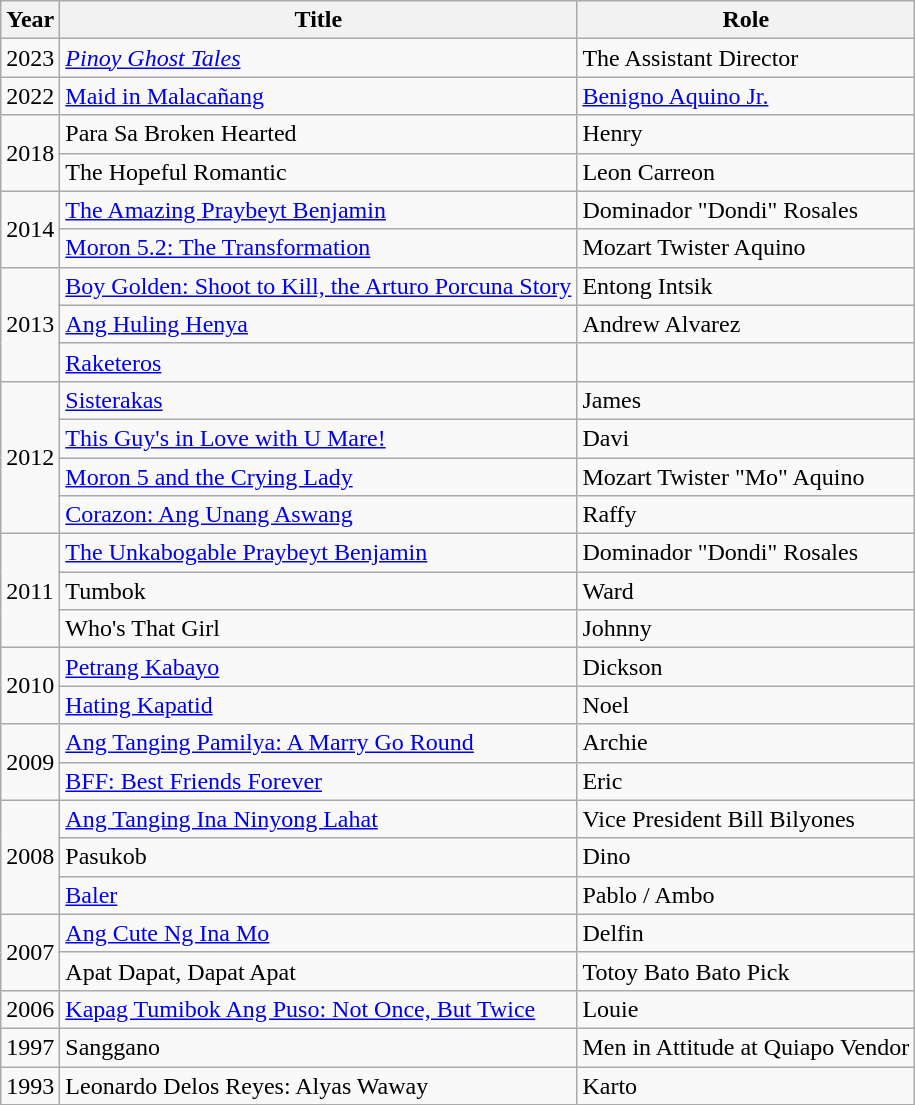<table class="wikitable">
<tr>
<th>Year</th>
<th>Title</th>
<th>Role</th>
</tr>
<tr>
<td>2023</td>
<td><em><a href='#'>Pinoy Ghost Tales</a></em></td>
<td>The Assistant Director</td>
</tr>
<tr>
<td>2022</td>
<td><a href='#'>Maid in Malacañang</a></td>
<td><a href='#'>Benigno Aquino Jr.</a></td>
</tr>
<tr>
<td rowspan=2>2018</td>
<td>Para Sa Broken Hearted</td>
<td>Henry</td>
</tr>
<tr>
<td>The Hopeful Romantic</td>
<td>Leon Carreon</td>
</tr>
<tr>
<td rowspan=2>2014</td>
<td><a href='#'>The Amazing Praybeyt Benjamin</a></td>
<td>Dominador "Dondi" Rosales</td>
</tr>
<tr>
<td><a href='#'>Moron 5.2: The Transformation</a></td>
<td>Mozart Twister Aquino</td>
</tr>
<tr>
<td rowspan="3">2013</td>
<td><a href='#'>Boy Golden: Shoot to Kill, the Arturo Porcuna Story</a></td>
<td>Entong Intsik</td>
</tr>
<tr>
<td><a href='#'>Ang Huling Henya</a></td>
<td>Andrew Alvarez</td>
</tr>
<tr>
<td><a href='#'>Raketeros</a></td>
<td></td>
</tr>
<tr>
<td rowspan="4">2012</td>
<td><a href='#'>Sisterakas</a></td>
<td>James</td>
</tr>
<tr>
<td><a href='#'>This Guy's in Love with U Mare!</a></td>
<td>Davi</td>
</tr>
<tr>
<td><a href='#'>Moron 5 and the Crying Lady</a></td>
<td>Mozart Twister "Mo" Aquino</td>
</tr>
<tr>
<td><a href='#'>Corazon: Ang Unang Aswang</a></td>
<td>Raffy</td>
</tr>
<tr>
<td rowspan="3">2011</td>
<td><a href='#'>The Unkabogable Praybeyt Benjamin</a></td>
<td>Dominador "Dondi" Rosales</td>
</tr>
<tr>
<td>Tumbok</td>
<td>Ward</td>
</tr>
<tr>
<td>Who's That Girl</td>
<td>Johnny</td>
</tr>
<tr>
<td rowspan="2">2010</td>
<td><a href='#'>Petrang Kabayo</a></td>
<td>Dickson</td>
</tr>
<tr>
<td><a href='#'>Hating Kapatid</a></td>
<td>Noel</td>
</tr>
<tr>
<td rowspan="2">2009</td>
<td><a href='#'>Ang Tanging Pamilya: A Marry Go Round</a></td>
<td>Archie</td>
</tr>
<tr>
<td><a href='#'>BFF: Best Friends Forever</a></td>
<td>Eric</td>
</tr>
<tr>
<td rowspan="3">2008</td>
<td><a href='#'>Ang Tanging Ina Ninyong Lahat</a></td>
<td>Vice President Bill Bilyones</td>
</tr>
<tr>
<td>Pasukob</td>
<td>Dino</td>
</tr>
<tr>
<td><a href='#'>Baler</a></td>
<td>Pablo / Ambo</td>
</tr>
<tr>
<td rowspan="2">2007</td>
<td><a href='#'>Ang Cute Ng Ina Mo</a></td>
<td>Delfin</td>
</tr>
<tr>
<td>Apat Dapat, Dapat Apat</td>
<td>Totoy Bato Bato Pick</td>
</tr>
<tr>
<td>2006</td>
<td><a href='#'>Kapag Tumibok Ang Puso: Not Once, But Twice</a></td>
<td>Louie</td>
</tr>
<tr>
<td>1997</td>
<td>Sanggano</td>
<td>Men in Attitude at Quiapo Vendor</td>
</tr>
<tr>
<td>1993</td>
<td>Leonardo Delos Reyes: Alyas Waway</td>
<td>Karto</td>
</tr>
</table>
